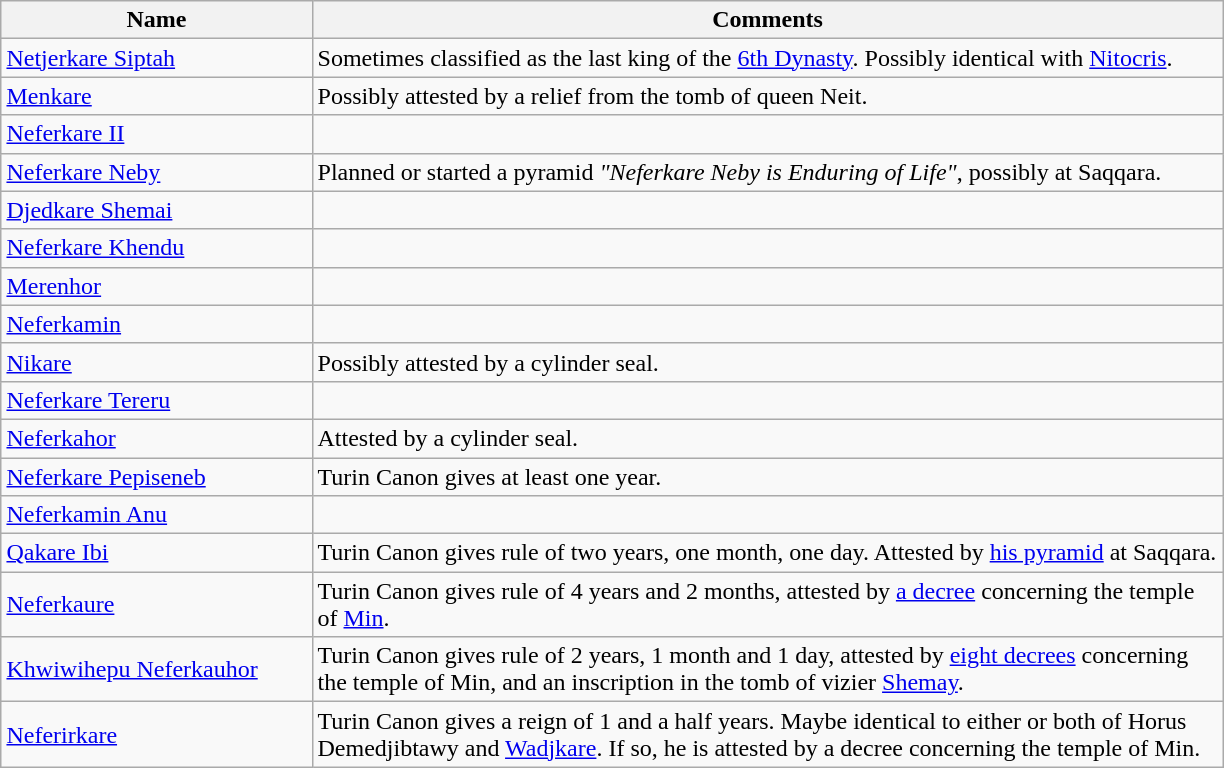<table class="wikitable"  style="margin:1em auto;">
<tr>
<th style="width:200px">Name</th>
<th style="width:600px">Comments</th>
</tr>
<tr>
<td><a href='#'>Netjerkare Siptah</a></td>
<td>Sometimes classified as the last king of the <a href='#'>6th Dynasty</a>. Possibly identical with <a href='#'>Nitocris</a>.</td>
</tr>
<tr>
<td><a href='#'>Menkare</a></td>
<td>Possibly attested by a relief from the tomb of queen Neit.</td>
</tr>
<tr>
<td><a href='#'>Neferkare II</a></td>
<td></td>
</tr>
<tr>
<td><a href='#'>Neferkare Neby</a></td>
<td>Planned or started a pyramid <em>"Neferkare Neby is Enduring of Life"</em>, possibly at Saqqara.</td>
</tr>
<tr>
<td><a href='#'>Djedkare Shemai</a></td>
<td></td>
</tr>
<tr>
<td><a href='#'>Neferkare Khendu</a></td>
<td></td>
</tr>
<tr>
<td><a href='#'>Merenhor</a></td>
<td></td>
</tr>
<tr>
<td><a href='#'>Neferkamin</a></td>
<td></td>
</tr>
<tr>
<td><a href='#'>Nikare</a></td>
<td>Possibly attested by a cylinder seal.</td>
</tr>
<tr>
<td><a href='#'>Neferkare Tereru</a></td>
<td></td>
</tr>
<tr>
<td><a href='#'>Neferkahor</a></td>
<td>Attested by a cylinder seal.</td>
</tr>
<tr>
<td><a href='#'>Neferkare Pepiseneb</a></td>
<td>Turin Canon gives at least one year.</td>
</tr>
<tr>
<td><a href='#'>Neferkamin Anu</a></td>
<td></td>
</tr>
<tr>
<td><a href='#'>Qakare Ibi</a></td>
<td>Turin Canon gives rule of two years, one month, one day. Attested by <a href='#'>his pyramid</a> at Saqqara.</td>
</tr>
<tr>
<td><a href='#'>Neferkaure</a></td>
<td>Turin Canon gives rule of 4 years and 2 months, attested by <a href='#'>a decree</a> concerning the temple of <a href='#'>Min</a>.</td>
</tr>
<tr>
<td><a href='#'>Khwiwihepu Neferkauhor</a></td>
<td>Turin Canon gives rule of 2 years, 1 month and 1 day, attested by <a href='#'>eight decrees</a> concerning the temple of Min, and an inscription in the tomb of vizier <a href='#'>Shemay</a>.</td>
</tr>
<tr>
<td><a href='#'>Neferirkare</a></td>
<td>Turin Canon gives a reign of 1 and a half years. Maybe identical to either or both of Horus Demedjibtawy and <a href='#'>Wadjkare</a>. If so, he is attested by a decree concerning the temple of Min.</td>
</tr>
</table>
